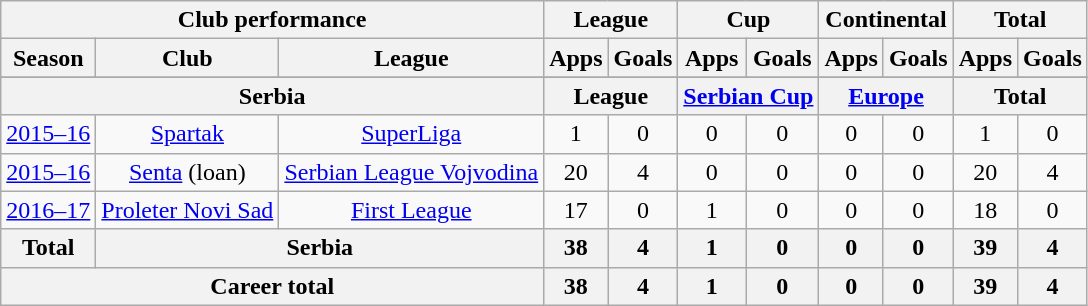<table class="wikitable" style="text-align:center">
<tr>
<th colspan=3>Club performance</th>
<th colspan=2>League</th>
<th colspan=2>Cup</th>
<th colspan=2>Continental</th>
<th colspan=2>Total</th>
</tr>
<tr>
<th>Season</th>
<th>Club</th>
<th>League</th>
<th>Apps</th>
<th>Goals</th>
<th>Apps</th>
<th>Goals</th>
<th>Apps</th>
<th>Goals</th>
<th>Apps</th>
<th>Goals</th>
</tr>
<tr>
</tr>
<tr>
<th colspan=3>Serbia</th>
<th colspan=2>League</th>
<th colspan=2><a href='#'>Serbian Cup</a></th>
<th colspan=2><a href='#'>Europe</a></th>
<th colspan=2>Total</th>
</tr>
<tr>
<td><a href='#'>2015–16</a></td>
<td><a href='#'>Spartak</a></td>
<td><a href='#'>SuperLiga</a></td>
<td>1</td>
<td>0</td>
<td>0</td>
<td>0</td>
<td>0</td>
<td>0</td>
<td>1</td>
<td>0</td>
</tr>
<tr>
<td><a href='#'>2015–16</a></td>
<td><a href='#'>Senta</a> (loan)</td>
<td><a href='#'>Serbian League Vojvodina</a></td>
<td>20</td>
<td>4</td>
<td>0</td>
<td>0</td>
<td>0</td>
<td>0</td>
<td>20</td>
<td>4</td>
</tr>
<tr>
<td><a href='#'>2016–17</a></td>
<td><a href='#'>Proleter Novi Sad</a></td>
<td><a href='#'>First League</a></td>
<td>17</td>
<td>0</td>
<td>1</td>
<td>0</td>
<td>0</td>
<td>0</td>
<td>18</td>
<td>0</td>
</tr>
<tr>
<th rowspan=1>Total</th>
<th colspan=2>Serbia</th>
<th>38</th>
<th>4</th>
<th>1</th>
<th>0</th>
<th>0</th>
<th>0</th>
<th>39</th>
<th>4</th>
</tr>
<tr>
<th colspan=3>Career total</th>
<th>38</th>
<th>4</th>
<th>1</th>
<th>0</th>
<th>0</th>
<th>0</th>
<th>39</th>
<th>4</th>
</tr>
</table>
